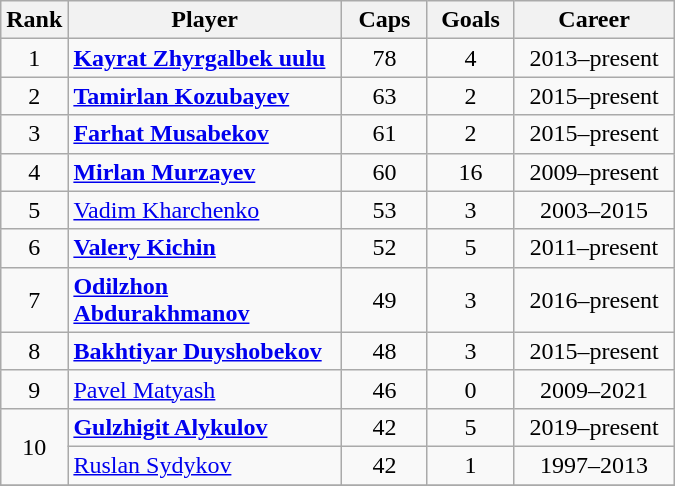<table class="wikitable sortable" style="text-align:center;">
<tr>
<th width=30px>Rank</th>
<th style="width:175px;">Player</th>
<th width=50px>Caps</th>
<th width=50px>Goals</th>
<th style="width:100px;">Career</th>
</tr>
<tr>
<td>1</td>
<td align="left"><strong><a href='#'>Kayrat Zhyrgalbek uulu</a></strong></td>
<td>78</td>
<td>4</td>
<td>2013–present</td>
</tr>
<tr>
<td>2</td>
<td align="left"><strong><a href='#'>Tamirlan Kozubayev</a></strong></td>
<td>63</td>
<td>2</td>
<td>2015–present</td>
</tr>
<tr>
<td>3</td>
<td align="left"><strong><a href='#'>Farhat Musabekov</a></strong></td>
<td>61</td>
<td>2</td>
<td>2015–present</td>
</tr>
<tr>
<td>4</td>
<td align="left"><strong><a href='#'>Mirlan Murzayev</a></strong></td>
<td>60</td>
<td>16</td>
<td>2009–present</td>
</tr>
<tr>
<td>5</td>
<td align="left"><a href='#'>Vadim Kharchenko</a></td>
<td>53</td>
<td>3</td>
<td>2003–2015</td>
</tr>
<tr>
<td>6</td>
<td align="left"><strong><a href='#'>Valery Kichin</a></strong></td>
<td>52</td>
<td>5</td>
<td>2011–present</td>
</tr>
<tr>
<td>7</td>
<td align="left"><strong><a href='#'>Odilzhon Abdurakhmanov</a></strong></td>
<td>49</td>
<td>3</td>
<td>2016–present</td>
</tr>
<tr>
<td>8</td>
<td align="left"><strong><a href='#'>Bakhtiyar Duyshobekov</a></strong></td>
<td>48</td>
<td>3</td>
<td>2015–present</td>
</tr>
<tr>
<td>9</td>
<td align="left"><a href='#'>Pavel Matyash</a></td>
<td>46</td>
<td>0</td>
<td>2009–2021</td>
</tr>
<tr>
<td rowspan="2">10</td>
<td align="left"><strong><a href='#'>Gulzhigit Alykulov</a></strong></td>
<td>42</td>
<td>5</td>
<td>2019–present</td>
</tr>
<tr>
<td align="left"><a href='#'>Ruslan Sydykov</a></td>
<td>42</td>
<td>1</td>
<td>1997–2013</td>
</tr>
<tr>
</tr>
</table>
